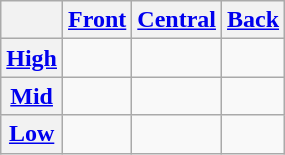<table class=wikitable style=text-align:center>
<tr>
<th></th>
<th><a href='#'>Front</a></th>
<th><a href='#'>Central</a></th>
<th><a href='#'>Back</a></th>
</tr>
<tr>
<th><a href='#'>High</a></th>
<td></td>
<td></td>
<td></td>
</tr>
<tr>
<th><a href='#'>Mid</a></th>
<td></td>
<td></td>
<td></td>
</tr>
<tr>
<th><a href='#'>Low</a></th>
<td></td>
<td></td>
<td></td>
</tr>
</table>
